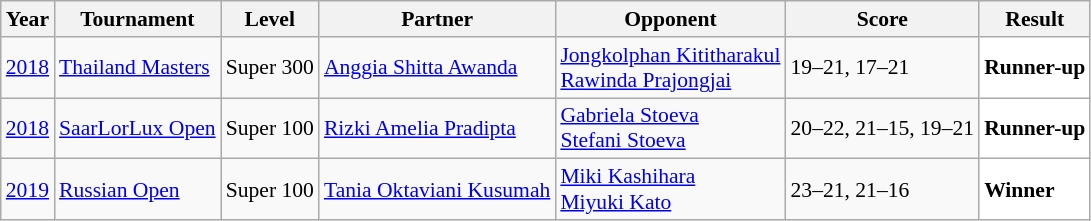<table class="sortable wikitable" style="font-size: 90%">
<tr>
<th>Year</th>
<th>Tournament</th>
<th>Level</th>
<th>Partner</th>
<th>Opponent</th>
<th>Score</th>
<th>Result</th>
</tr>
<tr>
<td align="center"><a href='#'>2018</a></td>
<td align="left"><a href='#'>Thailand Masters</a></td>
<td align="left">Super 300</td>
<td align="left"> <a href='#'>Anggia Shitta Awanda</a></td>
<td align="left"> <a href='#'>Jongkolphan Kititharakul</a> <br>  <a href='#'>Rawinda Prajongjai</a></td>
<td align="left">19–21, 17–21</td>
<td style="text-align:left; background:white"> <strong>Runner-up</strong></td>
</tr>
<tr>
<td align="center"><a href='#'>2018</a></td>
<td align="left"><a href='#'>SaarLorLux Open</a></td>
<td align="left">Super 100</td>
<td align="left"> <a href='#'>Rizki Amelia Pradipta</a></td>
<td align="left"> <a href='#'>Gabriela Stoeva</a> <br>  <a href='#'>Stefani Stoeva</a></td>
<td align="left">20–22, 21–15, 19–21</td>
<td style="text-align:left; background:white"> <strong>Runner-up</strong></td>
</tr>
<tr>
<td align="center"><a href='#'>2019</a></td>
<td align="left"><a href='#'>Russian Open</a></td>
<td align="left">Super 100</td>
<td align="left"> <a href='#'>Tania Oktaviani Kusumah</a></td>
<td align="left"> <a href='#'>Miki Kashihara</a> <br>  <a href='#'>Miyuki Kato</a></td>
<td align="left">23–21, 21–16</td>
<td style="text-align:left; background:white"> <strong>Winner</strong></td>
</tr>
</table>
